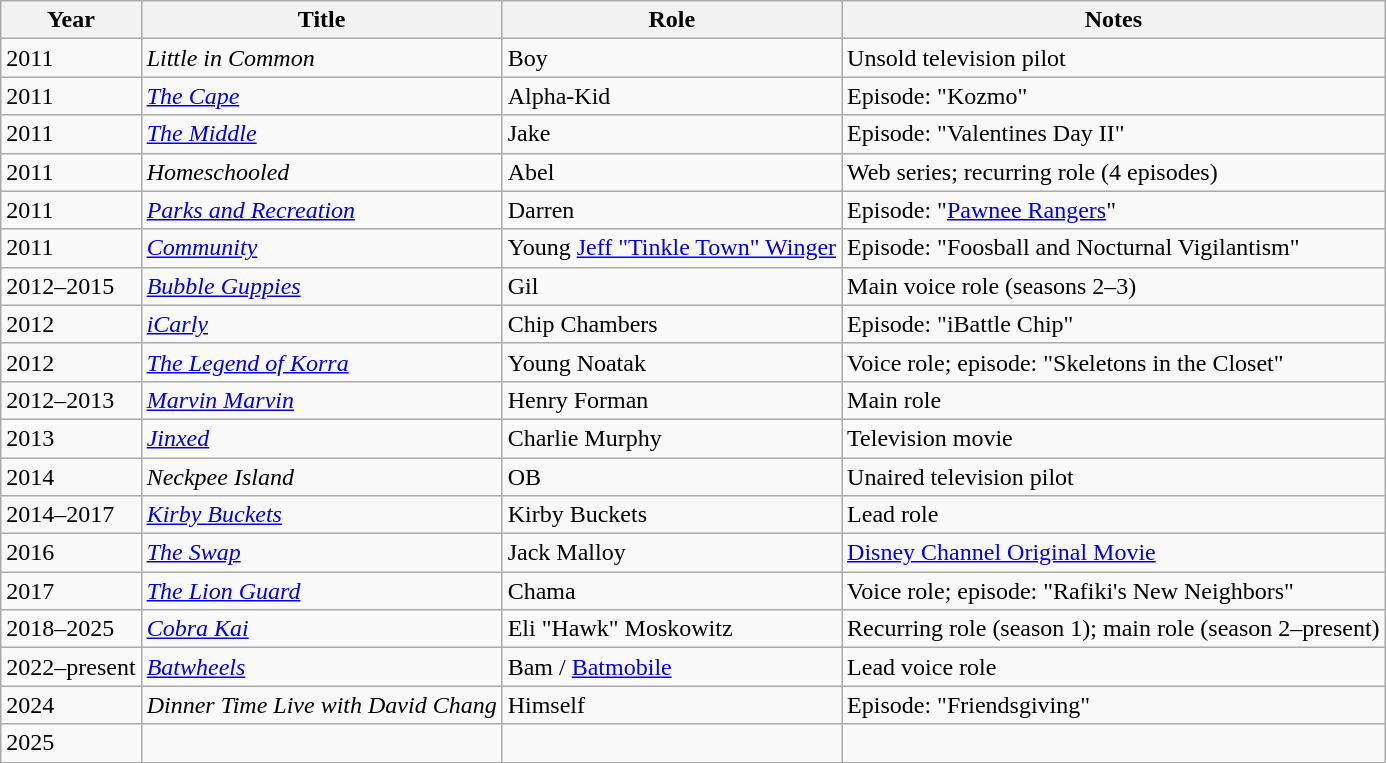<table class="wikitable sortable">
<tr>
<th>Year</th>
<th>Title</th>
<th>Role</th>
<th class="unsortable">Notes</th>
</tr>
<tr>
<td>2011</td>
<td><em>Little in Common</em></td>
<td>Boy</td>
<td>Unsold television pilot</td>
</tr>
<tr>
<td>2011</td>
<td><em><a href='#'>The Cape</a></em></td>
<td>Alpha-Kid</td>
<td>Episode: "Kozmo"</td>
</tr>
<tr>
<td>2011</td>
<td><em><a href='#'>The Middle</a></em></td>
<td>Jake</td>
<td>Episode: "Valentines Day II"</td>
</tr>
<tr>
<td>2011</td>
<td><em>Homeschooled</em></td>
<td>Abel</td>
<td>Web series; recurring role (4 episodes)</td>
</tr>
<tr>
<td>2011</td>
<td><em><a href='#'>Parks and Recreation</a></em></td>
<td>Darren</td>
<td>Episode: "<a href='#'>Pawnee Rangers</a>"</td>
</tr>
<tr>
<td>2011</td>
<td><em><a href='#'>Community</a></em></td>
<td>Young <a href='#'>Jeff "Tinkle Town" Winger</a></td>
<td>Episode: "Foosball and Nocturnal Vigilantism"</td>
</tr>
<tr>
<td>2012–2015</td>
<td><em><a href='#'>Bubble Guppies</a></em></td>
<td>Gil</td>
<td>Main voice role (seasons 2–3)</td>
</tr>
<tr>
<td>2012</td>
<td><em><a href='#'>iCarly</a></em></td>
<td>Chip Chambers</td>
<td>Episode: "iBattle Chip"</td>
</tr>
<tr>
<td>2012</td>
<td><em><a href='#'>The Legend of Korra</a></em></td>
<td>Young Noatak</td>
<td>Voice role; episode: "Skeletons in the Closet"</td>
</tr>
<tr>
<td>2012–2013</td>
<td><em><a href='#'>Marvin Marvin</a></em></td>
<td>Henry Forman</td>
<td>Main role</td>
</tr>
<tr>
<td>2013</td>
<td><em><a href='#'>Jinxed</a></em></td>
<td>Charlie Murphy</td>
<td>Television movie</td>
</tr>
<tr>
<td>2014</td>
<td><em>Neckpee Island</em></td>
<td>OB</td>
<td>Unaired television pilot</td>
</tr>
<tr>
<td>2014–2017</td>
<td><em><a href='#'>Kirby Buckets</a></em></td>
<td>Kirby Buckets</td>
<td>Lead role</td>
</tr>
<tr>
<td>2016</td>
<td><em><a href='#'>The Swap</a></em></td>
<td>Jack Malloy</td>
<td><a href='#'>Disney Channel Original Movie</a></td>
</tr>
<tr>
<td>2017</td>
<td><em><a href='#'>The Lion Guard</a></em></td>
<td>Chama</td>
<td>Voice role; episode: "Rafiki's New Neighbors"</td>
</tr>
<tr>
<td>2018–2025</td>
<td><em><a href='#'>Cobra Kai</a></em></td>
<td>Eli "Hawk" Moskowitz</td>
<td>Recurring role (season 1); main role (season 2–present)</td>
</tr>
<tr>
<td>2022–present</td>
<td><em><a href='#'>Batwheels</a></em></td>
<td>Bam / <a href='#'>Batmobile</a></td>
<td>Lead voice role</td>
</tr>
<tr>
<td>2024</td>
<td><em>Dinner Time Live with David Chang</em></td>
<td>Himself</td>
<td>Episode: "Friendsgiving"</td>
</tr>
<tr>
<td>2025</td>
<td></td>
<td></td>
<td></td>
</tr>
</table>
